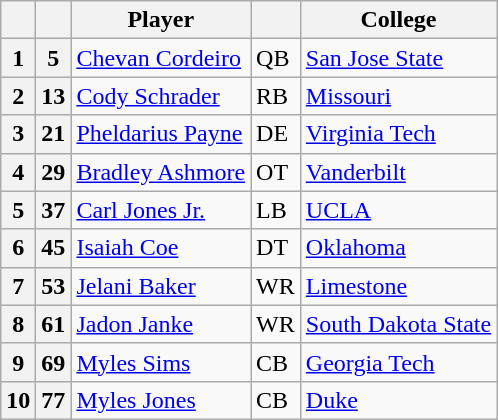<table class="wikitable sortable">
<tr>
<th></th>
<th></th>
<th>Player</th>
<th></th>
<th>College</th>
</tr>
<tr>
<th>1</th>
<th>5</th>
<td><a href='#'>Chevan Cordeiro</a></td>
<td>QB</td>
<td><a href='#'>San Jose State</a></td>
</tr>
<tr>
<th>2</th>
<th>13</th>
<td><a href='#'>Cody Schrader</a></td>
<td>RB</td>
<td><a href='#'>Missouri</a></td>
</tr>
<tr>
<th>3</th>
<th>21</th>
<td><a href='#'>Pheldarius Payne</a></td>
<td>DE</td>
<td><a href='#'>Virginia Tech</a></td>
</tr>
<tr>
<th>4</th>
<th>29</th>
<td><a href='#'>Bradley Ashmore</a></td>
<td>OT</td>
<td><a href='#'>Vanderbilt</a></td>
</tr>
<tr>
<th>5</th>
<th>37</th>
<td><a href='#'>Carl Jones Jr.</a></td>
<td>LB</td>
<td><a href='#'>UCLA</a></td>
</tr>
<tr>
<th>6</th>
<th>45</th>
<td><a href='#'>Isaiah Coe</a></td>
<td>DT</td>
<td><a href='#'>Oklahoma</a></td>
</tr>
<tr>
<th>7</th>
<th>53</th>
<td><a href='#'>Jelani Baker</a></td>
<td>WR</td>
<td><a href='#'>Limestone</a></td>
</tr>
<tr>
<th>8</th>
<th>61</th>
<td><a href='#'>Jadon Janke</a></td>
<td>WR</td>
<td><a href='#'>South Dakota State</a></td>
</tr>
<tr>
<th>9</th>
<th>69</th>
<td><a href='#'>Myles Sims</a></td>
<td>CB</td>
<td><a href='#'>Georgia Tech</a></td>
</tr>
<tr>
<th>10</th>
<th>77</th>
<td><a href='#'>Myles Jones</a></td>
<td>CB</td>
<td><a href='#'>Duke</a></td>
</tr>
</table>
